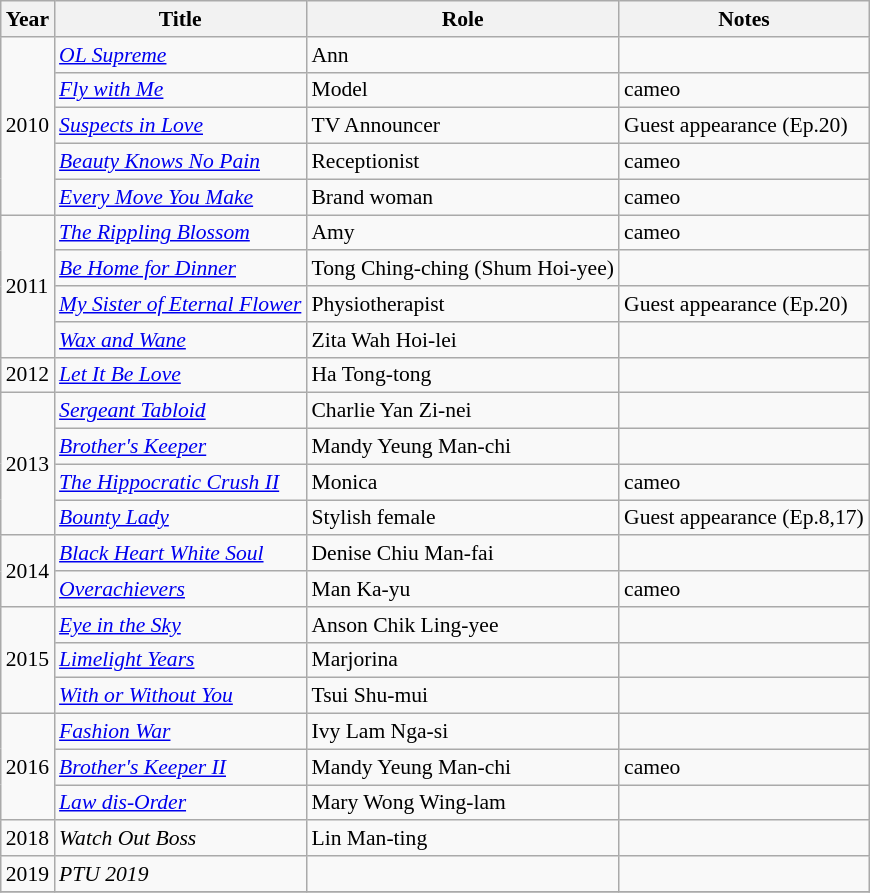<table class="wikitable" style="font-size: 90%;">
<tr>
<th>Year</th>
<th>Title</th>
<th>Role</th>
<th>Notes</th>
</tr>
<tr>
<td rowspan="5">2010</td>
<td><em><a href='#'>OL Supreme</a></em></td>
<td>Ann</td>
<td></td>
</tr>
<tr>
<td><em><a href='#'>Fly with Me</a></em></td>
<td>Model</td>
<td>cameo</td>
</tr>
<tr>
<td><em><a href='#'>Suspects in Love</a></em></td>
<td>TV Announcer</td>
<td>Guest appearance (Ep.20)</td>
</tr>
<tr>
<td><em><a href='#'>Beauty Knows No Pain</a></em></td>
<td>Receptionist</td>
<td>cameo</td>
</tr>
<tr>
<td><em><a href='#'>Every Move You Make</a></em></td>
<td>Brand woman</td>
<td>cameo</td>
</tr>
<tr>
<td rowspan="4">2011</td>
<td><em><a href='#'>The Rippling Blossom</a></em></td>
<td>Amy</td>
<td>cameo</td>
</tr>
<tr>
<td><em><a href='#'>Be Home for Dinner</a></em></td>
<td>Tong Ching-ching (Shum Hoi-yee)</td>
<td></td>
</tr>
<tr>
<td><em><a href='#'>My Sister of Eternal Flower</a></em></td>
<td>Physiotherapist</td>
<td>Guest appearance (Ep.20)</td>
</tr>
<tr>
<td><em><a href='#'>Wax and Wane</a></em></td>
<td>Zita Wah Hoi-lei</td>
<td></td>
</tr>
<tr>
<td>2012</td>
<td><em><a href='#'>Let It Be Love</a></em></td>
<td>Ha Tong-tong</td>
<td></td>
</tr>
<tr>
<td rowspan="4">2013</td>
<td><em><a href='#'>Sergeant Tabloid</a></em></td>
<td>Charlie Yan Zi-nei</td>
<td></td>
</tr>
<tr>
<td><em><a href='#'>Brother's Keeper</a></em></td>
<td>Mandy Yeung Man-chi</td>
<td></td>
</tr>
<tr>
<td><em><a href='#'>The Hippocratic Crush II</a></em></td>
<td>Monica</td>
<td>cameo</td>
</tr>
<tr>
<td><em><a href='#'>Bounty Lady</a></em></td>
<td>Stylish female</td>
<td>Guest appearance (Ep.8,17)</td>
</tr>
<tr>
<td rowspan="2">2014</td>
<td><em><a href='#'>Black Heart White Soul</a></em></td>
<td>Denise Chiu Man-fai</td>
<td></td>
</tr>
<tr>
<td><em><a href='#'>Overachievers</a></em></td>
<td>Man Ka-yu</td>
<td>cameo</td>
</tr>
<tr>
<td rowspan="3">2015</td>
<td><em><a href='#'>Eye in the Sky</a></em></td>
<td>Anson Chik Ling-yee</td>
<td></td>
</tr>
<tr>
<td><em><a href='#'>Limelight Years</a></em></td>
<td>Marjorina</td>
<td></td>
</tr>
<tr>
<td><em><a href='#'>With or Without You</a></em></td>
<td>Tsui Shu-mui</td>
<td></td>
</tr>
<tr>
<td rowspan="3">2016</td>
<td><em><a href='#'>Fashion War</a></em></td>
<td>Ivy Lam Nga-si</td>
<td></td>
</tr>
<tr>
<td><em><a href='#'>Brother's Keeper II</a></em></td>
<td>Mandy Yeung Man-chi</td>
<td>cameo</td>
</tr>
<tr>
<td><em><a href='#'>Law dis-Order</a></em></td>
<td>Mary Wong Wing-lam</td>
<td></td>
</tr>
<tr>
<td>2018</td>
<td><em>Watch Out Boss</em></td>
<td>Lin Man-ting</td>
<td></td>
</tr>
<tr>
<td>2019</td>
<td><em>PTU 2019</em></td>
<td></td>
<td></td>
</tr>
<tr>
</tr>
</table>
